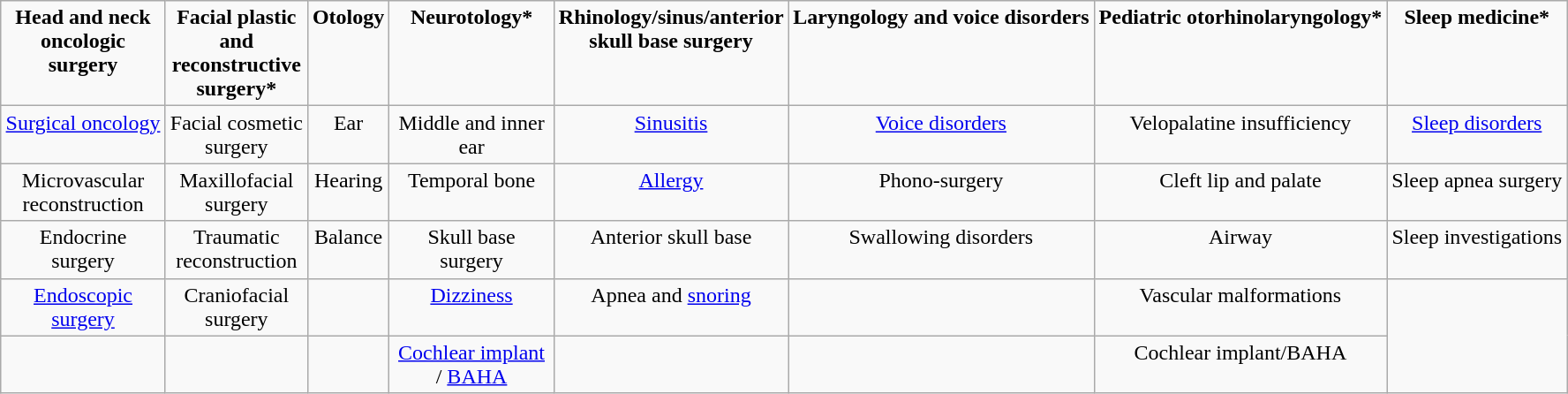<table class="wikitable">
<tr style="text-align:center; font-weight:bold; vertical-align:top;">
<td style="width:117px; height:12.75;">Head and neck oncologic surgery</td>
<td style="width:100px;">Facial plastic and reconstructive surgery*</td>
<td style="width:43.5;">Otology</td>
<td style="width:117px;">Neurotology*</td>
<td style="width:117px;">Rhinology/sinus/anterior skull base surgery</td>
<td style="width:68.25;">Laryngology and voice disorders</td>
<td style="width:140.25;">Pediatric otorhinolaryngology*</td>
<td style="width:43.5;">Sleep medicine*</td>
</tr>
<tr style="text-align:center; vertical-align:top;">
<td style="height:12.75;"><a href='#'>Surgical oncology</a></td>
<td>Facial cosmetic surgery</td>
<td>Ear</td>
<td>Middle and inner ear</td>
<td><a href='#'>Sinusitis</a></td>
<td><a href='#'>Voice disorders</a></td>
<td>Velopalatine insufficiency</td>
<td><a href='#'>Sleep disorders</a></td>
</tr>
<tr style="text-align:center; vertical-align:top;">
<td style="height:12.75;">Microvascular<br>reconstruction</td>
<td>Maxillofacial surgery</td>
<td>Hearing</td>
<td>Temporal bone</td>
<td><a href='#'>Allergy</a></td>
<td>Phono-surgery</td>
<td>Cleft lip and palate</td>
<td>Sleep apnea surgery</td>
</tr>
<tr style="text-align:center; vertical-align:top;">
<td style="height:12.75;">Endocrine surgery</td>
<td>Traumatic reconstruction</td>
<td>Balance</td>
<td>Skull base surgery</td>
<td>Anterior skull base</td>
<td>Swallowing disorders</td>
<td>Airway</td>
<td>Sleep investigations</td>
</tr>
<tr style="text-align:center; vertical-align:top;">
<td style="height:12.75;"><a href='#'>Endoscopic surgery</a></td>
<td>Craniofacial surgery</td>
<td></td>
<td><a href='#'>Dizziness</a></td>
<td>Apnea and <a href='#'>snoring</a></td>
<td></td>
<td>Vascular malformations</td>
</tr>
<tr style="text-align:center; vertical-align:top;">
<td style="height:12.75;"></td>
<td></td>
<td></td>
<td><a href='#'>Cochlear implant</a> / <a href='#'>BAHA</a></td>
<td></td>
<td></td>
<td>Cochlear implant/BAHA</td>
</tr>
</table>
